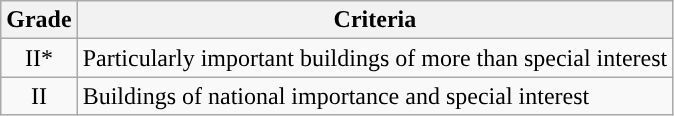<table class="wikitable">
<tr>
<th>Grade</th>
<th>Criteria</th>
</tr>
<tr>
<td align="center" >II*</td>
<td>Particularly important buildings of more than special interest</td>
</tr>
<tr>
<td align="center" >II</td>
<td>Buildings of national importance and special interest</td>
</tr>
</table>
